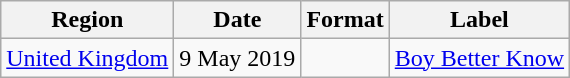<table class=wikitable>
<tr>
<th>Region</th>
<th>Date</th>
<th>Format</th>
<th>Label</th>
</tr>
<tr>
<td><a href='#'>United Kingdom</a></td>
<td>9 May 2019</td>
<td></td>
<td><a href='#'>Boy Better Know</a></td>
</tr>
</table>
